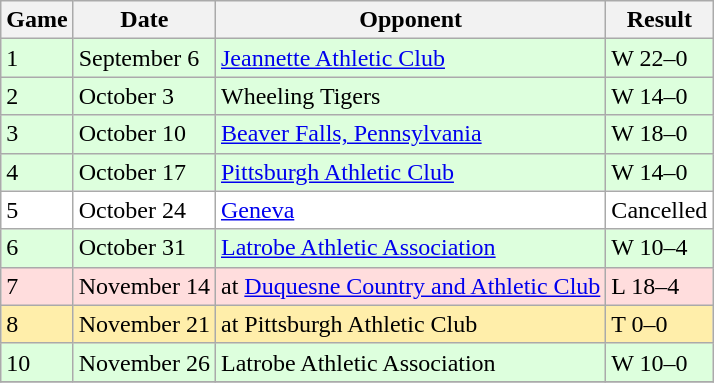<table class="wikitable">
<tr>
<th>Game</th>
<th>Date</th>
<th>Opponent</th>
<th>Result</th>
</tr>
<tr style="background: #ddffdd;">
<td>1</td>
<td>September 6</td>
<td><a href='#'>Jeannette Athletic Club</a></td>
<td>W 22–0</td>
</tr>
<tr style="background: #ddffdd;">
<td>2</td>
<td>October 3</td>
<td>Wheeling Tigers</td>
<td>W 14–0</td>
</tr>
<tr style="background: #ddffdd;">
<td>3</td>
<td>October 10</td>
<td><a href='#'>Beaver Falls, Pennsylvania</a></td>
<td>W 18–0</td>
</tr>
<tr style="background: #ddffdd;">
<td>4</td>
<td>October 17</td>
<td><a href='#'>Pittsburgh Athletic Club</a></td>
<td>W 14–0</td>
</tr>
<tr style="background: white;">
<td>5</td>
<td>October 24</td>
<td><a href='#'>Geneva</a></td>
<td>Cancelled</td>
</tr>
<tr style="background: #ddffdd;">
<td>6</td>
<td>October 31</td>
<td><a href='#'>Latrobe Athletic Association</a></td>
<td>W 10–4</td>
</tr>
<tr style="background: #ffdddd;">
<td>7</td>
<td>November 14</td>
<td>at <a href='#'>Duquesne Country and Athletic Club</a></td>
<td>L 18–4</td>
</tr>
<tr style="background: #ffeeaa;">
<td>8</td>
<td>November 21</td>
<td>at Pittsburgh Athletic Club</td>
<td>T 0–0</td>
</tr>
<tr style="background: #ddffdd;">
<td>10</td>
<td>November 26</td>
<td>Latrobe Athletic Association</td>
<td>W 10–0</td>
</tr>
<tr style="background: #ffdddd;">
</tr>
</table>
